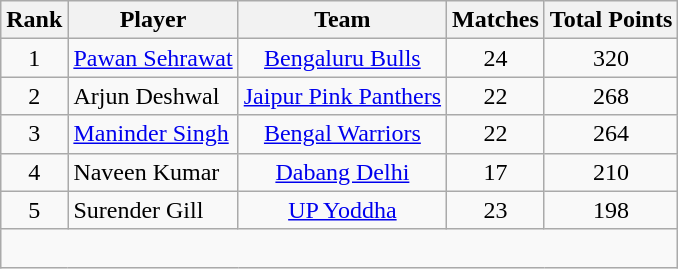<table class="wikitable" style="text-align: center;">
<tr>
<th>Rank</th>
<th>Player</th>
<th>Team</th>
<th>Matches</th>
<th>Total Points</th>
</tr>
<tr>
<td>1</td>
<td style="text-align:left"> <a href='#'>Pawan Sehrawat</a></td>
<td><a href='#'>Bengaluru Bulls</a></td>
<td>24</td>
<td>320</td>
</tr>
<tr>
<td>2</td>
<td style="text-align:left"> Arjun Deshwal</td>
<td><a href='#'>Jaipur Pink Panthers</a></td>
<td>22</td>
<td>268</td>
</tr>
<tr>
<td>3</td>
<td style="text-align:left"> <a href='#'>Maninder Singh</a></td>
<td><a href='#'>Bengal Warriors</a></td>
<td>22</td>
<td>264</td>
</tr>
<tr>
<td>4</td>
<td style="text-align:left"> Naveen Kumar</td>
<td><a href='#'>Dabang Delhi</a></td>
<td>17</td>
<td>210</td>
</tr>
<tr>
<td>5</td>
<td style="text-align:left"> Surender Gill</td>
<td><a href='#'>UP Yoddha</a></td>
<td>23</td>
<td>198</td>
</tr>
<tr>
<td colspan="5"><br></td>
</tr>
</table>
